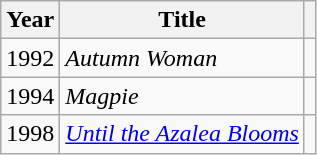<table class="wikitable">
<tr>
<th>Year</th>
<th>Title</th>
<th scope="col" class="unsortable"></th>
</tr>
<tr>
<td>1992</td>
<td><em>Autumn Woman</em></td>
<td></td>
</tr>
<tr>
<td>1994</td>
<td><em>Magpie</em></td>
<td></td>
</tr>
<tr>
<td>1998</td>
<td><em><a href='#'>Until the Azalea Blooms</a></em></td>
<td></td>
</tr>
</table>
